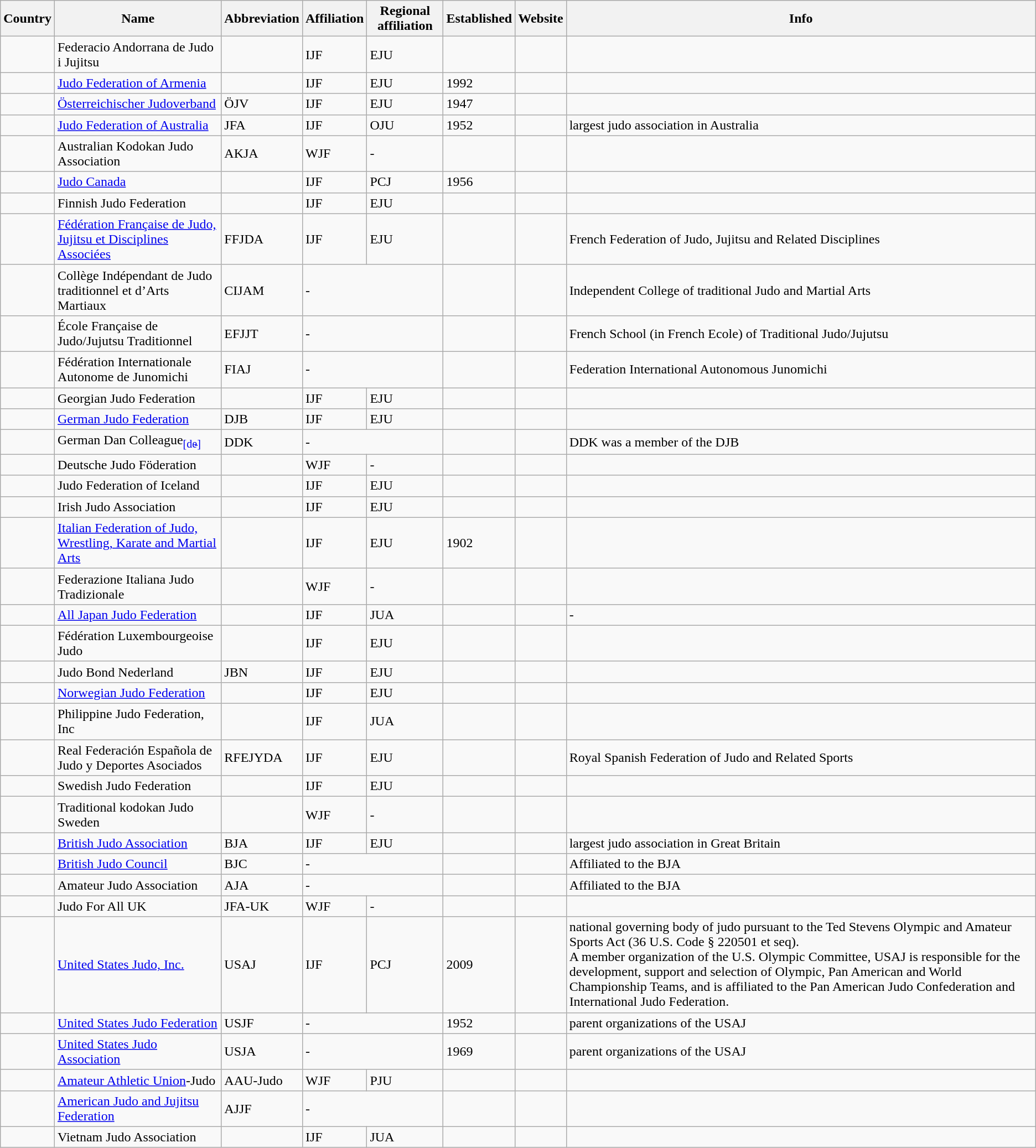<table class="wikitable sortable">
<tr>
<th>Country</th>
<th>Name</th>
<th>Abbreviation</th>
<th>Affiliation</th>
<th><strong>Regional affiliation</strong></th>
<th>Established</th>
<th>Website</th>
<th>Info</th>
</tr>
<tr>
<td></td>
<td>Federacio Andorrana de Judo i Jujitsu</td>
<td></td>
<td>IJF</td>
<td>EJU</td>
<td></td>
<td></td>
<td></td>
</tr>
<tr>
<td></td>
<td><a href='#'>Judo Federation of Armenia</a></td>
<td></td>
<td>IJF</td>
<td>EJU</td>
<td>1992</td>
<td></td>
<td></td>
</tr>
<tr>
<td></td>
<td><a href='#'>Österreichischer Judoverband</a></td>
<td>ÖJV</td>
<td>IJF</td>
<td>EJU</td>
<td>1947</td>
<td></td>
<td></td>
</tr>
<tr>
<td></td>
<td><a href='#'>Judo Federation of Australia</a></td>
<td>JFA</td>
<td>IJF</td>
<td>OJU</td>
<td>1952</td>
<td></td>
<td>largest judo association in Australia</td>
</tr>
<tr>
<td></td>
<td>Australian Kodokan Judo Association</td>
<td>AKJA</td>
<td>WJF</td>
<td>-</td>
<td></td>
<td></td>
<td></td>
</tr>
<tr>
<td></td>
<td><a href='#'>Judo Canada</a></td>
<td></td>
<td>IJF</td>
<td>PCJ</td>
<td>1956</td>
<td></td>
<td></td>
</tr>
<tr>
<td></td>
<td>Finnish Judo Federation</td>
<td></td>
<td>IJF</td>
<td>EJU</td>
<td></td>
<td></td>
<td></td>
</tr>
<tr>
<td></td>
<td><a href='#'>Fédération Française de Judo, Jujitsu et Disciplines Associées</a></td>
<td>FFJDA</td>
<td>IJF</td>
<td>EJU</td>
<td></td>
<td></td>
<td>French Federation of Judo, Jujitsu and Related Disciplines</td>
</tr>
<tr>
<td></td>
<td>Collège Indépendant de Judo traditionnel et d’Arts Martiaux</td>
<td>CIJAM</td>
<td colspan="2">-</td>
<td></td>
<td></td>
<td>Independent College of traditional Judo and Martial Arts</td>
</tr>
<tr>
<td></td>
<td>École Française de Judo/Jujutsu Traditionnel</td>
<td>EFJJT</td>
<td colspan="2">-</td>
<td></td>
<td></td>
<td>French School (in French Ecole) of Traditional Judo/Jujutsu</td>
</tr>
<tr>
<td></td>
<td>Fédération Internationale Autonome de Junomichi</td>
<td>FIAJ</td>
<td colspan="2">-</td>
<td></td>
<td></td>
<td>Federation International Autonomous Junomichi</td>
</tr>
<tr>
<td></td>
<td>Georgian Judo Federation</td>
<td></td>
<td>IJF</td>
<td>EJU</td>
<td></td>
<td></td>
<td></td>
</tr>
<tr>
<td></td>
<td><a href='#'>German Judo Federation</a></td>
<td>DJB</td>
<td>IJF</td>
<td>EJU</td>
<td></td>
<td></td>
<td></td>
</tr>
<tr>
<td></td>
<td>German Dan Colleague<a href='#'><sub>[de]</sub></a></td>
<td>DDK</td>
<td colspan="2">-</td>
<td></td>
<td></td>
<td>DDK was a member of the DJB</td>
</tr>
<tr>
<td></td>
<td>Deutsche Judo Föderation</td>
<td></td>
<td>WJF</td>
<td>-</td>
<td></td>
<td></td>
<td></td>
</tr>
<tr>
<td></td>
<td>Judo Federation of Iceland</td>
<td></td>
<td>IJF</td>
<td>EJU</td>
<td></td>
<td></td>
<td></td>
</tr>
<tr>
<td></td>
<td>Irish Judo Association</td>
<td></td>
<td>IJF</td>
<td>EJU</td>
<td></td>
<td></td>
<td></td>
</tr>
<tr>
<td></td>
<td><a href='#'>Italian Federation of Judo, Wrestling, Karate and Martial Arts</a></td>
<td></td>
<td>IJF</td>
<td>EJU</td>
<td>1902</td>
<td></td>
<td></td>
</tr>
<tr>
<td></td>
<td>Federazione Italiana Judo Tradizionale</td>
<td></td>
<td>WJF</td>
<td>-</td>
<td></td>
<td></td>
<td></td>
</tr>
<tr>
<td></td>
<td><a href='#'>All Japan Judo Federation</a></td>
<td></td>
<td>IJF</td>
<td>JUA</td>
<td></td>
<td></td>
<td>-</td>
</tr>
<tr>
<td></td>
<td>Fédération Luxembourgeoise Judo</td>
<td></td>
<td>IJF</td>
<td>EJU</td>
<td></td>
<td></td>
<td></td>
</tr>
<tr>
<td></td>
<td>Judo Bond Nederland</td>
<td>JBN</td>
<td>IJF</td>
<td>EJU</td>
<td></td>
<td></td>
<td></td>
</tr>
<tr>
<td></td>
<td><a href='#'>Norwegian Judo Federation</a></td>
<td></td>
<td>IJF</td>
<td>EJU</td>
<td></td>
<td></td>
<td></td>
</tr>
<tr>
<td></td>
<td>Philippine Judo Federation, Inc</td>
<td></td>
<td>IJF</td>
<td>JUA</td>
<td></td>
<td></td>
<td></td>
</tr>
<tr>
<td></td>
<td>Real Federación Española de Judo y Deportes Asociados</td>
<td>RFEJYDA</td>
<td>IJF</td>
<td>EJU</td>
<td></td>
<td></td>
<td>Royal Spanish Federation of Judo and Related Sports</td>
</tr>
<tr>
<td></td>
<td>Swedish Judo Federation</td>
<td></td>
<td>IJF</td>
<td>EJU</td>
<td></td>
<td></td>
<td></td>
</tr>
<tr>
<td></td>
<td>Traditional kodokan Judo Sweden</td>
<td></td>
<td>WJF</td>
<td>-</td>
<td></td>
<td></td>
<td></td>
</tr>
<tr>
<td></td>
<td><a href='#'>British Judo Association</a></td>
<td>BJA</td>
<td>IJF</td>
<td>EJU</td>
<td></td>
<td></td>
<td>largest judo association in Great Britain</td>
</tr>
<tr>
<td></td>
<td><a href='#'>British Judo Council</a></td>
<td>BJC</td>
<td colspan="2">-</td>
<td></td>
<td></td>
<td>Affiliated to the BJA</td>
</tr>
<tr>
<td></td>
<td>Amateur Judo Association</td>
<td>AJA</td>
<td colspan="2">-</td>
<td></td>
<td></td>
<td>Affiliated to the BJA</td>
</tr>
<tr>
<td></td>
<td>Judo For All UK</td>
<td>JFA-UK</td>
<td>WJF</td>
<td>-</td>
<td></td>
<td></td>
<td></td>
</tr>
<tr>
<td></td>
<td><a href='#'>United States Judo, Inc.</a></td>
<td>USAJ</td>
<td>IJF</td>
<td>PCJ</td>
<td>2009</td>
<td></td>
<td>national governing body of judo pursuant to the Ted Stevens Olympic and Amateur Sports Act (36 U.S. Code § 220501 et seq).<br>A member organization of the U.S. Olympic Committee, USAJ is responsible for the development, support and selection of Olympic, Pan American and World Championship Teams, and is affiliated to the Pan American Judo Confederation and International Judo Federation.</td>
</tr>
<tr>
<td></td>
<td><a href='#'>United States Judo Federation</a></td>
<td>USJF</td>
<td colspan="2">-</td>
<td>1952</td>
<td></td>
<td>parent organizations of the USAJ</td>
</tr>
<tr>
<td></td>
<td><a href='#'>United States Judo Association</a></td>
<td>USJA</td>
<td colspan="2">-</td>
<td>1969</td>
<td></td>
<td>parent organizations of the USAJ</td>
</tr>
<tr>
<td></td>
<td><a href='#'>Amateur Athletic Union</a>-Judo</td>
<td>AAU-Judo</td>
<td>WJF</td>
<td>PJU</td>
<td></td>
<td></td>
<td></td>
</tr>
<tr>
<td></td>
<td><a href='#'>American Judo and Jujitsu Federation</a></td>
<td>AJJF</td>
<td colspan="2">-</td>
<td></td>
<td></td>
<td></td>
</tr>
<tr>
<td></td>
<td>Vietnam Judo Association</td>
<td></td>
<td>IJF</td>
<td>JUA</td>
<td></td>
<td></td>
<td></td>
</tr>
</table>
